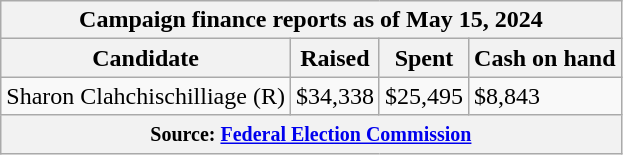<table class="wikitable sortable">
<tr>
<th colspan=4>Campaign finance reports as of May 15, 2024</th>
</tr>
<tr style="text-align:center;">
<th>Candidate</th>
<th>Raised</th>
<th>Spent</th>
<th>Cash on hand</th>
</tr>
<tr>
<td>Sharon Clahchischilliage (R)</td>
<td>$34,338</td>
<td>$25,495</td>
<td>$8,843</td>
</tr>
<tr>
<th colspan="4"><small>Source: <a href='#'>Federal Election Commission</a></small></th>
</tr>
</table>
